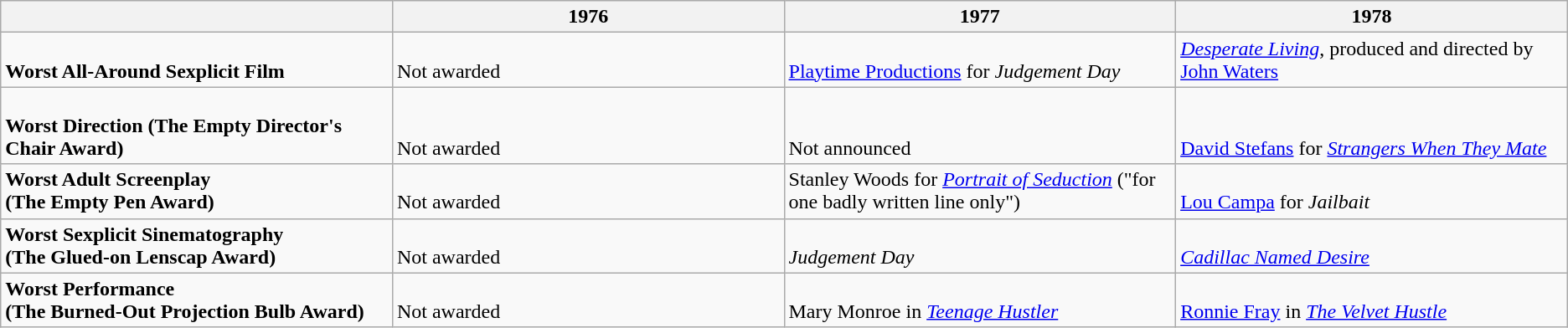<table class="wikitable">
<tr style="text-align:center; font-weight:bold; vertical-align:bottom;">
<th style="width:25%;"></th>
<th style="width:25%;">1976</th>
<th style="width:25%;">1977</th>
<th style="width:25%;">1978</th>
</tr>
<tr style="vertical-align:bottom;">
<td style="font-weight:bold; height:18px;">Worst All-Around Sexplicit Film</td>
<td>Not awarded</td>
<td><a href='#'>Playtime Productions</a> for <em>Judgement Day</em></td>
<td><em><a href='#'>Desperate Living</a></em>, produced and directed by <a href='#'>John Waters</a></td>
</tr>
<tr style="vertical-align:bottom;">
<td style="font-weight:bold; height:18px;"><br>Worst Direction
(The Empty Director's Chair Award)</td>
<td>Not awarded</td>
<td>Not announced</td>
<td><a href='#'>David Stefans</a> for <em><a href='#'>Strangers When They Mate</a></em></td>
</tr>
<tr style="vertical-align:bottom;">
<td style="font-weight:bold; height:18px;">Worst Adult Screenplay<br>(The Empty Pen Award)</td>
<td>Not awarded</td>
<td>Stanley Woods for <em><a href='#'>Portrait of Seduction</a></em> ("for one badly written line only")</td>
<td><a href='#'>Lou Campa</a> for <em>Jailbait</em></td>
</tr>
<tr style="vertical-align:bottom;">
<td style="font-weight:bold; height:18px;">Worst Sexplicit Sinematography<br>(The Glued-on Lenscap Award)</td>
<td>Not awarded</td>
<td><em>Judgement Day</em></td>
<td><em><a href='#'>Cadillac Named Desire</a></em></td>
</tr>
<tr style="vertical-align:bottom;">
<td style="font-weight:bold; height:18px;">Worst Performance<br>(The Burned-Out Projection Bulb Award)</td>
<td>Not awarded</td>
<td>Mary Monroe in <em><a href='#'>Teenage Hustler</a></em></td>
<td><a href='#'>Ronnie Fray</a> in <em><a href='#'>The Velvet Hustle</a></em></td>
</tr>
</table>
